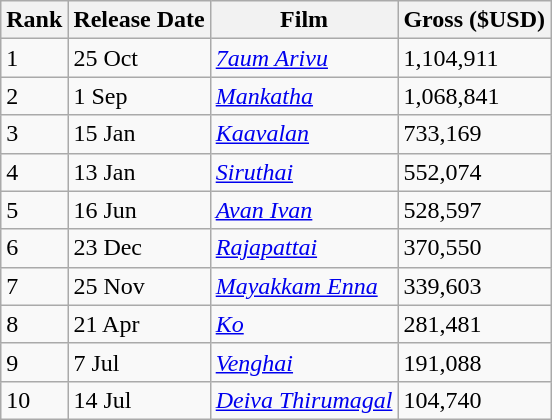<table class="wikitable">
<tr>
<th>Rank</th>
<th>Release Date</th>
<th>Film</th>
<th>Gross ($USD)</th>
</tr>
<tr>
<td>1</td>
<td>25 Oct</td>
<td><em><a href='#'>7aum Arivu</a></em></td>
<td>1,104,911</td>
</tr>
<tr>
<td>2</td>
<td>1 Sep</td>
<td><em><a href='#'>Mankatha</a></em></td>
<td>1,068,841</td>
</tr>
<tr>
<td>3</td>
<td>15 Jan</td>
<td><em><a href='#'>Kaavalan</a></em></td>
<td>733,169</td>
</tr>
<tr>
<td>4</td>
<td>13 Jan</td>
<td><em><a href='#'>Siruthai</a></em></td>
<td>552,074</td>
</tr>
<tr>
<td>5</td>
<td>16 Jun</td>
<td><em><a href='#'>Avan Ivan</a></em></td>
<td>528,597</td>
</tr>
<tr>
<td>6</td>
<td>23 Dec</td>
<td><em><a href='#'>Rajapattai</a></em></td>
<td>370,550</td>
</tr>
<tr>
<td>7</td>
<td>25 Nov</td>
<td><em><a href='#'>Mayakkam Enna</a></em></td>
<td>339,603</td>
</tr>
<tr>
<td>8</td>
<td>21 Apr</td>
<td><a href='#'><em>Ko</em></a></td>
<td>281,481</td>
</tr>
<tr>
<td>9</td>
<td>7 Jul</td>
<td><em><a href='#'>Venghai</a></em></td>
<td>191,088</td>
</tr>
<tr>
<td>10</td>
<td>14 Jul</td>
<td><em><a href='#'>Deiva Thirumagal</a></em></td>
<td>104,740</td>
</tr>
</table>
